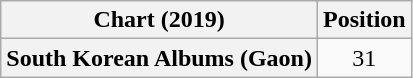<table class="wikitable sortable plainrowheaders" style="text-align:center">
<tr>
<th scope="col">Chart (2019)</th>
<th scope="col">Position</th>
</tr>
<tr>
<th scope="row">South Korean Albums (Gaon)</th>
<td>31</td>
</tr>
</table>
